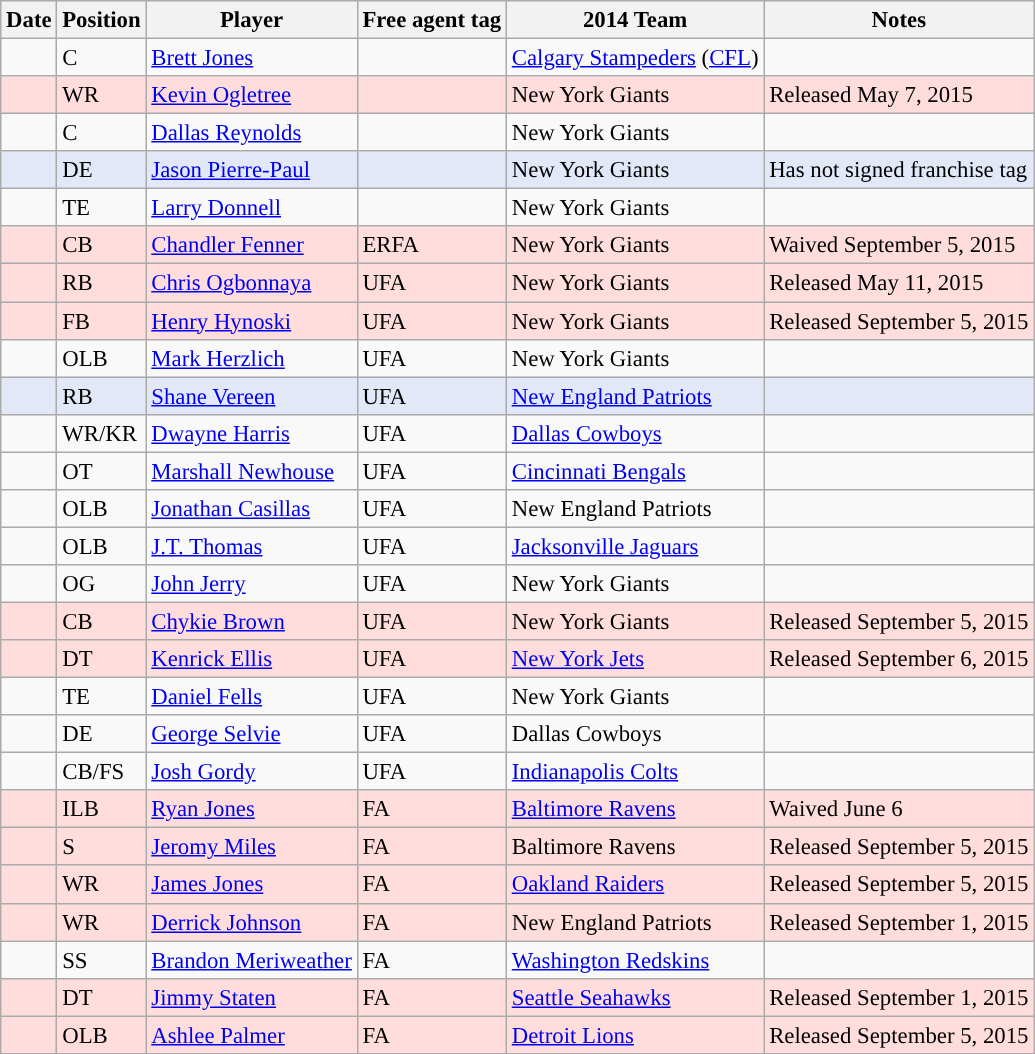<table class="wikitable sortable" style="font-size: 95%;">
<tr>
<th>Date</th>
<th>Position</th>
<th>Player</th>
<th>Free agent tag</th>
<th>2014 Team</th>
<th>Notes</th>
</tr>
<tr>
<td></td>
<td>C</td>
<td><a href='#'>Brett Jones</a></td>
<td></td>
<td><a href='#'>Calgary Stampeders</a> (<a href='#'>CFL</a>)</td>
<td></td>
</tr>
<tr style="background:#fdd;">
<td></td>
<td>WR</td>
<td><a href='#'>Kevin Ogletree</a></td>
<td></td>
<td>New York Giants</td>
<td>Released May 7, 2015</td>
</tr>
<tr>
<td></td>
<td>C</td>
<td><a href='#'>Dallas Reynolds</a></td>
<td></td>
<td>New York Giants</td>
<td></td>
</tr>
<tr style="background:#e2e8f8;">
<td></td>
<td>DE</td>
<td><a href='#'>Jason Pierre-Paul</a></td>
<td></td>
<td>New York Giants</td>
<td>Has not signed franchise tag</td>
</tr>
<tr>
<td></td>
<td>TE</td>
<td><a href='#'>Larry Donnell</a></td>
<td></td>
<td>New York Giants</td>
<td></td>
</tr>
<tr style="background:#fdd;">
<td></td>
<td>CB</td>
<td><a href='#'>Chandler Fenner</a></td>
<td>ERFA</td>
<td>New York Giants</td>
<td>Waived September 5, 2015</td>
</tr>
<tr style="background:#fdd;">
<td></td>
<td>RB</td>
<td><a href='#'>Chris Ogbonnaya</a></td>
<td>UFA</td>
<td>New York Giants</td>
<td>Released May 11, 2015</td>
</tr>
<tr style="background:#fdd;">
<td></td>
<td>FB</td>
<td><a href='#'>Henry Hynoski</a></td>
<td>UFA</td>
<td>New York Giants</td>
<td>Released September 5, 2015</td>
</tr>
<tr>
<td></td>
<td>OLB</td>
<td><a href='#'>Mark Herzlich</a></td>
<td>UFA</td>
<td>New York Giants</td>
<td></td>
</tr>
<tr style="background:#e2e8f8;">
<td></td>
<td>RB</td>
<td><a href='#'>Shane Vereen</a></td>
<td>UFA</td>
<td><a href='#'>New England Patriots</a></td>
<td></td>
</tr>
<tr>
<td></td>
<td>WR/KR</td>
<td><a href='#'>Dwayne Harris</a></td>
<td>UFA</td>
<td><a href='#'>Dallas Cowboys</a></td>
<td></td>
</tr>
<tr>
<td></td>
<td>OT</td>
<td><a href='#'>Marshall Newhouse</a></td>
<td>UFA</td>
<td><a href='#'>Cincinnati Bengals</a></td>
<td></td>
</tr>
<tr>
<td></td>
<td>OLB</td>
<td><a href='#'>Jonathan Casillas</a></td>
<td>UFA</td>
<td>New England Patriots</td>
<td></td>
</tr>
<tr>
<td></td>
<td>OLB</td>
<td><a href='#'>J.T. Thomas</a></td>
<td>UFA</td>
<td><a href='#'>Jacksonville Jaguars</a></td>
<td></td>
</tr>
<tr>
<td></td>
<td>OG</td>
<td><a href='#'>John Jerry</a></td>
<td>UFA</td>
<td>New York Giants</td>
<td></td>
</tr>
<tr style="background:#fdd;">
<td></td>
<td>CB</td>
<td><a href='#'>Chykie Brown</a></td>
<td>UFA</td>
<td>New York Giants</td>
<td>Released September 5, 2015</td>
</tr>
<tr style="background:#fdd;">
<td></td>
<td>DT</td>
<td><a href='#'>Kenrick Ellis</a></td>
<td>UFA</td>
<td><a href='#'>New York Jets</a></td>
<td>Released September 6, 2015</td>
</tr>
<tr>
<td></td>
<td>TE</td>
<td><a href='#'>Daniel Fells</a></td>
<td>UFA</td>
<td>New York Giants</td>
<td></td>
</tr>
<tr>
<td></td>
<td>DE</td>
<td><a href='#'>George Selvie</a></td>
<td>UFA</td>
<td>Dallas Cowboys</td>
<td></td>
</tr>
<tr>
<td></td>
<td>CB/FS</td>
<td><a href='#'>Josh Gordy</a></td>
<td>UFA</td>
<td><a href='#'>Indianapolis Colts</a></td>
<td></td>
</tr>
<tr style="background:#fdd;">
<td></td>
<td>ILB</td>
<td><a href='#'>Ryan Jones</a></td>
<td>FA</td>
<td><a href='#'>Baltimore Ravens</a></td>
<td>Waived June 6</td>
</tr>
<tr style="background:#fdd;">
<td></td>
<td>S</td>
<td><a href='#'>Jeromy Miles</a></td>
<td>FA</td>
<td>Baltimore Ravens</td>
<td>Released September 5, 2015</td>
</tr>
<tr style="background:#fdd;">
<td></td>
<td>WR</td>
<td><a href='#'>James Jones</a></td>
<td>FA</td>
<td><a href='#'>Oakland Raiders</a></td>
<td>Released September 5, 2015</td>
</tr>
<tr style="background:#fdd;">
<td></td>
<td>WR</td>
<td><a href='#'>Derrick Johnson</a></td>
<td>FA</td>
<td>New England Patriots</td>
<td>Released September 1, 2015</td>
</tr>
<tr>
<td></td>
<td>SS</td>
<td><a href='#'>Brandon Meriweather</a></td>
<td>FA</td>
<td><a href='#'>Washington Redskins</a></td>
<td></td>
</tr>
<tr style="background:#fdd;">
<td></td>
<td>DT</td>
<td><a href='#'>Jimmy Staten</a></td>
<td>FA</td>
<td><a href='#'>Seattle Seahawks</a></td>
<td>Released September 1, 2015</td>
</tr>
<tr style="background:#fdd;">
<td></td>
<td>OLB</td>
<td><a href='#'>Ashlee Palmer</a></td>
<td>FA</td>
<td><a href='#'>Detroit Lions</a></td>
<td>Released September 5, 2015</td>
</tr>
<tr>
</tr>
</table>
